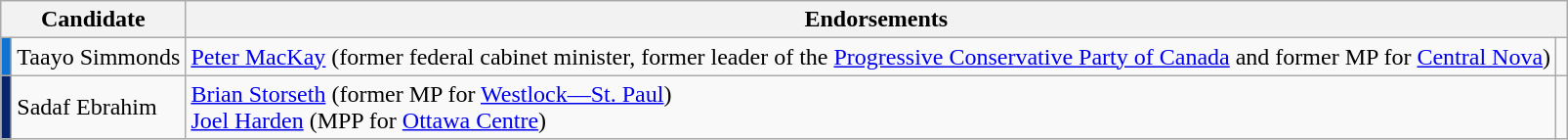<table class="wikitable">
<tr>
<th colspan="2" align="center">Candidate</th>
<th colspan="2" align="center">Endorsements</th>
</tr>
<tr>
<td style="background-color:#0E73D1;"></td>
<td style="text-align:left;">Taayo Simmonds</td>
<td><a href='#'>Peter MacKay</a> (former federal cabinet minister, former leader of the <a href='#'>Progressive Conservative Party of Canada</a> and former MP for <a href='#'>Central Nova</a>)</td>
<td></td>
</tr>
<tr>
<td style="background-color:#08246c;"></td>
<td style="text-align:left;">Sadaf Ebrahim</td>
<td><a href='#'>Brian Storseth</a> (former MP for <a href='#'>Westlock—St. Paul</a>)<br> <a href='#'>Joel Harden</a> (MPP for <a href='#'>Ottawa Centre</a>)</td>
<td><br></td>
</tr>
</table>
